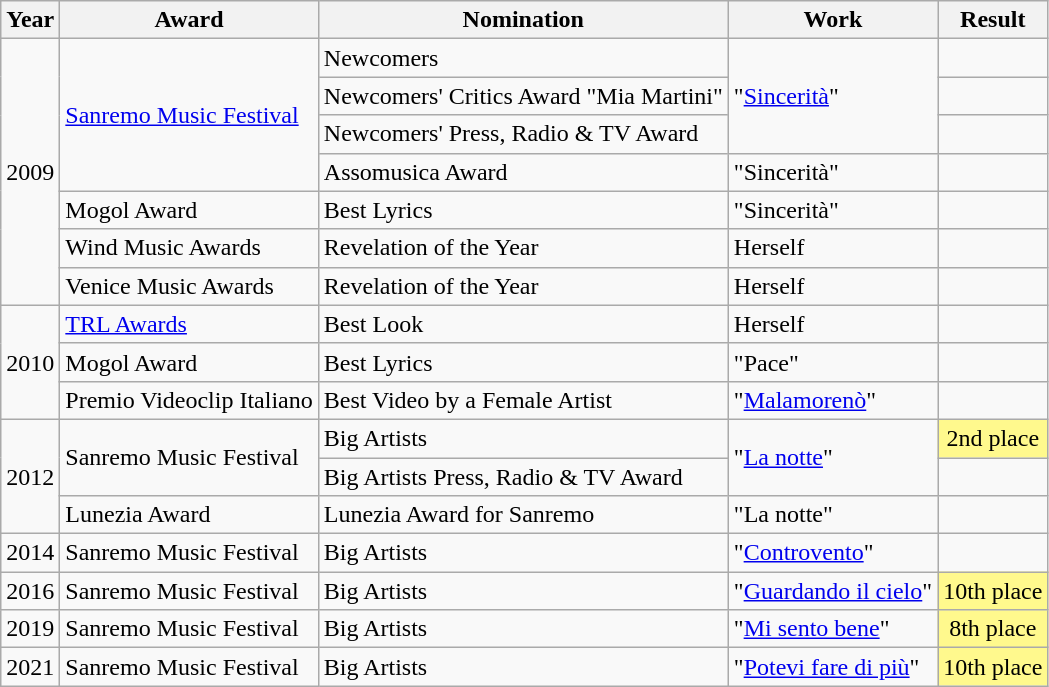<table class="wikitable">
<tr>
<th>Year</th>
<th>Award</th>
<th>Nomination</th>
<th>Work</th>
<th>Result</th>
</tr>
<tr>
<td rowspan="7">2009</td>
<td rowspan="4"><a href='#'>Sanremo Music Festival</a></td>
<td>Newcomers</td>
<td rowspan="3">"<a href='#'>Sincerità</a>"</td>
<td></td>
</tr>
<tr>
<td>Newcomers' Critics Award "Mia Martini"</td>
<td></td>
</tr>
<tr>
<td>Newcomers' Press, Radio & TV Award</td>
<td></td>
</tr>
<tr>
<td>Assomusica Award</td>
<td>"Sincerità"</td>
<td></td>
</tr>
<tr>
<td>Mogol Award</td>
<td>Best Lyrics</td>
<td>"Sincerità"</td>
<td></td>
</tr>
<tr>
<td>Wind Music Awards</td>
<td>Revelation of the Year</td>
<td>Herself</td>
<td></td>
</tr>
<tr>
<td>Venice Music Awards</td>
<td>Revelation of the Year</td>
<td>Herself</td>
<td></td>
</tr>
<tr>
<td rowspan="3">2010</td>
<td><a href='#'>TRL Awards</a></td>
<td>Best Look</td>
<td>Herself</td>
<td></td>
</tr>
<tr>
<td>Mogol Award</td>
<td>Best Lyrics</td>
<td>"Pace"</td>
<td></td>
</tr>
<tr>
<td>Premio Videoclip Italiano</td>
<td>Best Video by a Female Artist</td>
<td>"<a href='#'>Malamorenò</a>"</td>
<td></td>
</tr>
<tr>
<td rowspan="3">2012</td>
<td rowspan="2">Sanremo Music Festival</td>
<td>Big Artists</td>
<td rowspan="2">"<a href='#'>La notte</a>"</td>
<td style="background:#fff98d; text-align:center;">2nd place</td>
</tr>
<tr>
<td>Big Artists Press, Radio & TV Award</td>
<td></td>
</tr>
<tr>
<td>Lunezia Award</td>
<td>Lunezia Award for Sanremo</td>
<td>"La notte"</td>
<td></td>
</tr>
<tr>
<td>2014</td>
<td>Sanremo Music Festival</td>
<td>Big Artists</td>
<td>"<a href='#'>Controvento</a>"</td>
<td></td>
</tr>
<tr>
<td>2016</td>
<td>Sanremo Music Festival</td>
<td>Big Artists</td>
<td>"<a href='#'>Guardando il cielo</a>"</td>
<td style="background:#fff98d; text-align:center;">10th place</td>
</tr>
<tr>
<td>2019</td>
<td>Sanremo Music Festival</td>
<td>Big Artists</td>
<td>"<a href='#'>Mi sento bene</a>"</td>
<td style="background:#fff98d; text-align:center;">8th place</td>
</tr>
<tr>
<td>2021</td>
<td>Sanremo Music Festival</td>
<td>Big Artists</td>
<td>"<a href='#'>Potevi fare di più</a>"</td>
<td style="background:#fff98d; text-align:center;">10th place</td>
</tr>
</table>
